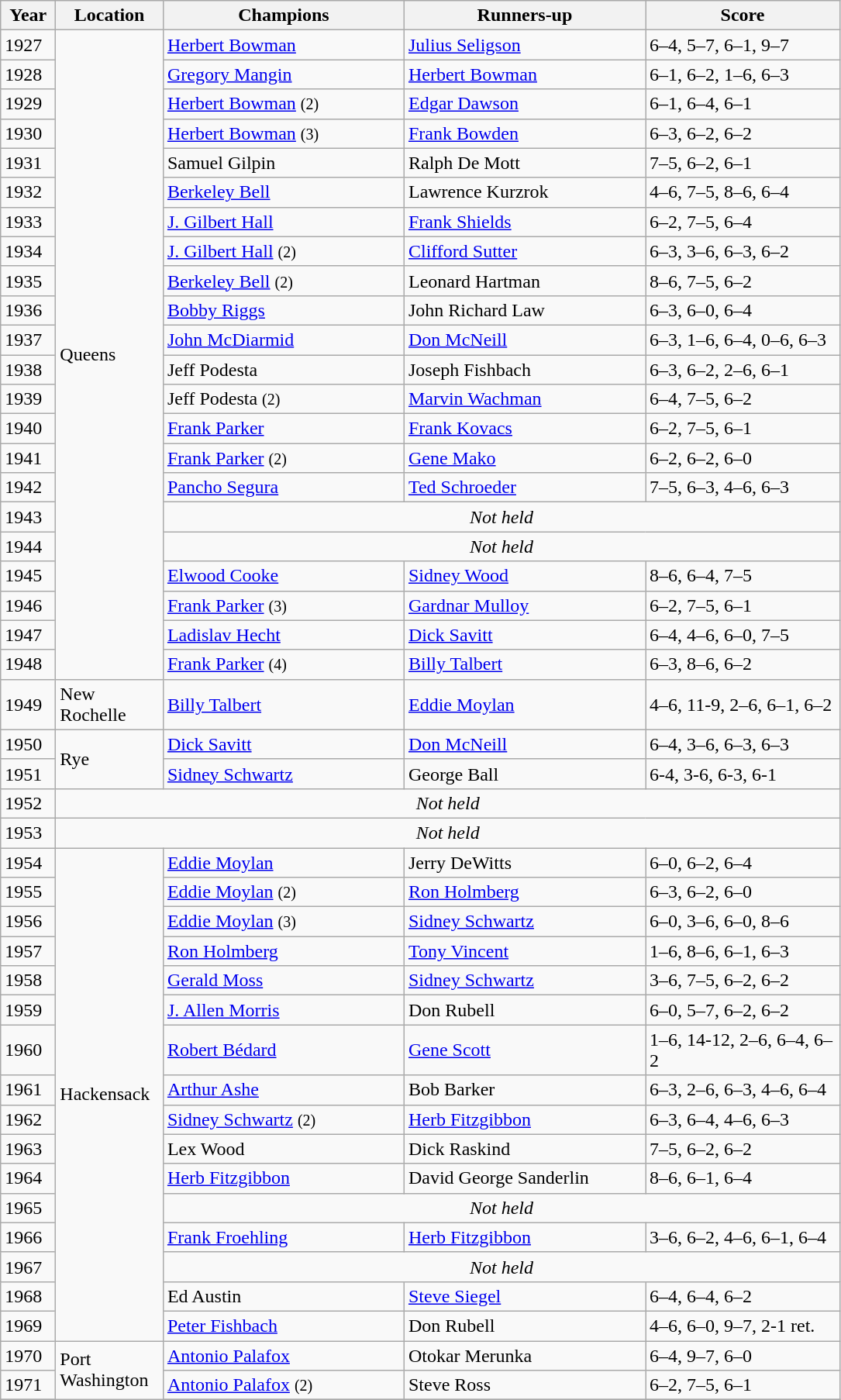<table class=wikitable>
<tr>
<th style="width:40px">Year</th>
<th style="width:85px">Location</th>
<th style="width:200px">Champions</th>
<th style="width:200px">Runners-up</th>
<th style="width:160px" class="unsortable">Score</th>
</tr>
<tr>
<td>1927</td>
<td rowspan=22>Queens</td>
<td> <a href='#'>Herbert Bowman</a></td>
<td> <a href='#'>Julius Seligson</a></td>
<td>6–4, 5–7, 6–1, 9–7</td>
</tr>
<tr>
<td>1928</td>
<td> <a href='#'>Gregory Mangin</a></td>
<td> <a href='#'>Herbert Bowman</a></td>
<td>6–1, 6–2, 1–6, 6–3</td>
</tr>
<tr>
<td>1929</td>
<td> <a href='#'>Herbert Bowman</a> <small>(2)</small></td>
<td> <a href='#'>Edgar Dawson</a></td>
<td>6–1, 6–4, 6–1</td>
</tr>
<tr>
<td>1930</td>
<td> <a href='#'>Herbert Bowman</a> <small>(3)</small></td>
<td> <a href='#'>Frank Bowden</a></td>
<td>6–3, 6–2, 6–2</td>
</tr>
<tr>
<td>1931</td>
<td> Samuel Gilpin</td>
<td> Ralph De Mott</td>
<td>7–5, 6–2, 6–1</td>
</tr>
<tr>
<td>1932</td>
<td> <a href='#'>Berkeley Bell</a></td>
<td> Lawrence Kurzrok</td>
<td>4–6, 7–5, 8–6, 6–4</td>
</tr>
<tr>
<td>1933</td>
<td> <a href='#'>J. Gilbert Hall</a></td>
<td> <a href='#'>Frank Shields</a></td>
<td>6–2, 7–5, 6–4</td>
</tr>
<tr>
<td>1934</td>
<td> <a href='#'>J. Gilbert Hall</a> <small>(2)</small></td>
<td> <a href='#'>Clifford Sutter</a></td>
<td>6–3, 3–6, 6–3, 6–2</td>
</tr>
<tr>
<td>1935</td>
<td> <a href='#'>Berkeley Bell</a> <small>(2)</small></td>
<td> Leonard Hartman</td>
<td>8–6, 7–5, 6–2</td>
</tr>
<tr>
<td>1936</td>
<td> <a href='#'>Bobby Riggs</a></td>
<td> John Richard Law</td>
<td>6–3, 6–0, 6–4</td>
</tr>
<tr>
<td>1937</td>
<td> <a href='#'>John McDiarmid</a></td>
<td> <a href='#'>Don McNeill</a></td>
<td>6–3, 1–6, 6–4, 0–6, 6–3</td>
</tr>
<tr>
<td>1938</td>
<td> Jeff Podesta</td>
<td> Joseph Fishbach</td>
<td>6–3, 6–2, 2–6, 6–1</td>
</tr>
<tr>
<td>1939</td>
<td> Jeff Podesta <small>(2)</small></td>
<td> <a href='#'>Marvin Wachman</a></td>
<td>6–4, 7–5, 6–2</td>
</tr>
<tr>
<td>1940</td>
<td> <a href='#'>Frank Parker</a></td>
<td> <a href='#'>Frank Kovacs</a></td>
<td>6–2, 7–5, 6–1</td>
</tr>
<tr>
<td>1941</td>
<td> <a href='#'>Frank Parker</a> <small>(2)</small></td>
<td> <a href='#'>Gene Mako</a></td>
<td>6–2, 6–2, 6–0</td>
</tr>
<tr>
<td>1942</td>
<td> <a href='#'>Pancho Segura</a></td>
<td> <a href='#'>Ted Schroeder</a></td>
<td>7–5, 6–3, 4–6, 6–3</td>
</tr>
<tr>
<td>1943</td>
<td colspan=4 align=center><em>Not held</em></td>
</tr>
<tr>
<td>1944</td>
<td colspan=4 align=center><em>Not held</em></td>
</tr>
<tr>
<td>1945</td>
<td> <a href='#'>Elwood Cooke</a></td>
<td> <a href='#'>Sidney Wood</a></td>
<td>8–6, 6–4, 7–5</td>
</tr>
<tr>
<td>1946</td>
<td> <a href='#'>Frank Parker</a> <small>(3)</small></td>
<td> <a href='#'>Gardnar Mulloy</a></td>
<td>6–2, 7–5, 6–1</td>
</tr>
<tr>
<td>1947</td>
<td> <a href='#'>Ladislav Hecht</a></td>
<td> <a href='#'>Dick Savitt</a></td>
<td>6–4, 4–6, 6–0, 7–5</td>
</tr>
<tr>
<td>1948</td>
<td> <a href='#'>Frank Parker</a> <small>(4)</small></td>
<td> <a href='#'>Billy Talbert</a></td>
<td>6–3, 8–6, 6–2</td>
</tr>
<tr>
<td>1949</td>
<td>New Rochelle</td>
<td> <a href='#'>Billy Talbert</a></td>
<td> <a href='#'>Eddie Moylan</a></td>
<td>4–6, 11-9, 2–6, 6–1, 6–2</td>
</tr>
<tr>
<td>1950</td>
<td rowspan=2>Rye</td>
<td> <a href='#'>Dick Savitt</a></td>
<td> <a href='#'>Don McNeill</a></td>
<td>6–4, 3–6, 6–3, 6–3</td>
</tr>
<tr>
<td>1951</td>
<td> <a href='#'>Sidney Schwartz</a></td>
<td> George Ball</td>
<td>6-4, 3-6, 6-3, 6-1</td>
</tr>
<tr>
<td>1952</td>
<td colspan=4 align=center><em>Not held</em></td>
</tr>
<tr>
<td>1953</td>
<td colspan=4 align=center><em>Not held</em></td>
</tr>
<tr>
<td>1954</td>
<td rowspan=16>Hackensack</td>
<td> <a href='#'>Eddie Moylan</a></td>
<td> Jerry DeWitts</td>
<td>6–0, 6–2, 6–4</td>
</tr>
<tr>
<td>1955</td>
<td> <a href='#'>Eddie Moylan</a> <small>(2)</small></td>
<td> <a href='#'>Ron Holmberg</a></td>
<td>6–3, 6–2, 6–0</td>
</tr>
<tr>
<td>1956</td>
<td> <a href='#'>Eddie Moylan</a> <small>(3)</small></td>
<td> <a href='#'>Sidney Schwartz</a></td>
<td>6–0, 3–6, 6–0, 8–6</td>
</tr>
<tr>
<td>1957</td>
<td> <a href='#'>Ron Holmberg</a></td>
<td> <a href='#'>Tony Vincent</a></td>
<td>1–6, 8–6, 6–1, 6–3</td>
</tr>
<tr>
<td>1958</td>
<td> <a href='#'>Gerald Moss</a></td>
<td> <a href='#'>Sidney Schwartz</a></td>
<td>3–6, 7–5, 6–2, 6–2</td>
</tr>
<tr>
<td>1959</td>
<td> <a href='#'> J. Allen Morris</a></td>
<td> Don Rubell</td>
<td>6–0, 5–7, 6–2, 6–2</td>
</tr>
<tr>
<td>1960</td>
<td> <a href='#'>Robert Bédard</a></td>
<td> <a href='#'>Gene Scott</a></td>
<td>1–6, 14-12, 2–6, 6–4, 6–2</td>
</tr>
<tr>
<td>1961</td>
<td> <a href='#'>Arthur Ashe</a></td>
<td> Bob Barker</td>
<td>6–3, 2–6, 6–3, 4–6, 6–4</td>
</tr>
<tr>
<td>1962</td>
<td> <a href='#'>Sidney Schwartz</a> <small>(2)</small></td>
<td> <a href='#'>Herb Fitzgibbon</a></td>
<td>6–3, 6–4, 4–6, 6–3</td>
</tr>
<tr>
<td>1963</td>
<td> Lex Wood</td>
<td> Dick Raskind</td>
<td>7–5, 6–2, 6–2</td>
</tr>
<tr>
<td>1964</td>
<td> <a href='#'>Herb Fitzgibbon</a></td>
<td> David George Sanderlin</td>
<td>8–6, 6–1, 6–4</td>
</tr>
<tr>
<td>1965</td>
<td colspan=4 align=center><em>Not held</em></td>
</tr>
<tr>
<td>1966</td>
<td> <a href='#'>Frank Froehling</a></td>
<td> <a href='#'>Herb Fitzgibbon</a></td>
<td>3–6, 6–2, 4–6, 6–1, 6–4</td>
</tr>
<tr>
<td>1967</td>
<td colspan=4 align=center><em>Not held</em></td>
</tr>
<tr>
<td>1968</td>
<td> Ed Austin</td>
<td> <a href='#'>Steve Siegel</a></td>
<td>6–4, 6–4, 6–2</td>
</tr>
<tr>
<td>1969</td>
<td> <a href='#'>Peter Fishbach</a></td>
<td> Don Rubell</td>
<td>4–6, 6–0, 9–7, 2-1 ret.</td>
</tr>
<tr>
<td>1970</td>
<td rowspan=4>Port Washington</td>
<td> <a href='#'>Antonio Palafox</a></td>
<td>Otokar Merunka</td>
<td>6–4, 9–7, 6–0</td>
</tr>
<tr>
<td>1971</td>
<td> <a href='#'>Antonio Palafox</a> <small>(2)</small></td>
<td> Steve Ross</td>
<td>6–2, 7–5, 6–1</td>
</tr>
<tr>
</tr>
</table>
